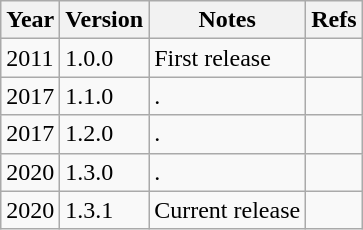<table class="wikitable">
<tr>
<th>Year</th>
<th>Version</th>
<th>Notes</th>
<th>Refs</th>
</tr>
<tr>
<td>2011</td>
<td>1.0.0</td>
<td>First release</td>
<td></td>
</tr>
<tr>
<td>2017</td>
<td>1.1.0</td>
<td>.</td>
<td></td>
</tr>
<tr>
<td>2017</td>
<td>1.2.0</td>
<td>.</td>
<td></td>
</tr>
<tr>
<td>2020</td>
<td>1.3.0</td>
<td>.</td>
<td></td>
</tr>
<tr>
<td>2020</td>
<td>1.3.1</td>
<td>Current release</td>
<td></td>
</tr>
</table>
